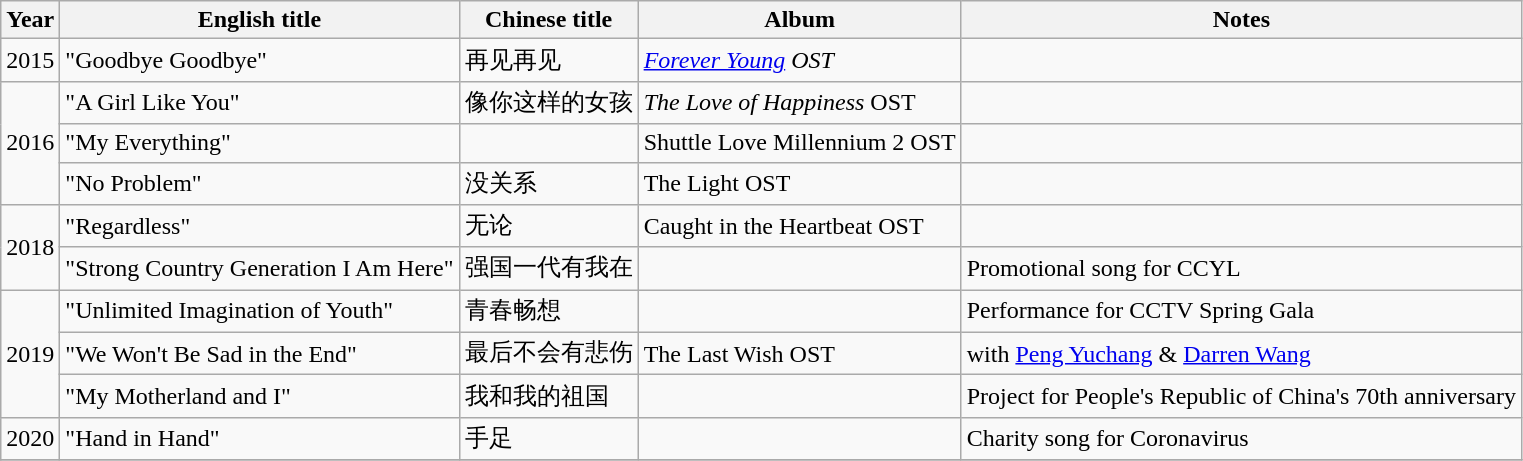<table class="wikitable sortable">
<tr>
<th>Year</th>
<th>English title</th>
<th>Chinese title</th>
<th>Album</th>
<th class="unsortable">Notes</th>
</tr>
<tr>
<td>2015</td>
<td>"Goodbye Goodbye"</td>
<td>再见再见</td>
<td><em><a href='#'>Forever Young</a> OST</em></td>
<td></td>
</tr>
<tr>
<td rowspan=3>2016</td>
<td>"A Girl Like You"</td>
<td>像你这样的女孩</td>
<td><em>The Love of Happiness</em> OST<em></td>
<td></td>
</tr>
<tr>
<td>"My Everything"</td>
<td></td>
<td></em>Shuttle Love Millennium 2 OST<em></td>
<td></td>
</tr>
<tr>
<td>"No Problem"</td>
<td>没关系</td>
<td></em>The Light OST<em></td>
<td></td>
</tr>
<tr>
<td rowspan=2>2018</td>
<td>"Regardless"</td>
<td>无论</td>
<td></em>Caught in the Heartbeat OST<em></td>
<td></td>
</tr>
<tr>
<td>"Strong Country Generation I Am Here"</td>
<td>强国一代有我在</td>
<td></td>
<td>Promotional song for CCYL</td>
</tr>
<tr>
<td rowspan=3>2019</td>
<td>"Unlimited Imagination of Youth"</td>
<td>青春畅想</td>
<td></td>
<td>Performance for CCTV Spring Gala</td>
</tr>
<tr>
<td>"We Won't Be Sad in the End"</td>
<td>最后不会有悲伤</td>
<td></em>The Last Wish OST<em></td>
<td>with <a href='#'>Peng Yuchang</a> & <a href='#'>Darren Wang</a></td>
</tr>
<tr>
<td>"My Motherland and I"</td>
<td>我和我的祖国</td>
<td></td>
<td>Project for People's Republic of China's 70th anniversary</td>
</tr>
<tr>
<td>2020</td>
<td>"Hand in Hand"</td>
<td>手足</td>
<td></td>
<td>Charity song for Coronavirus</td>
</tr>
<tr>
</tr>
</table>
